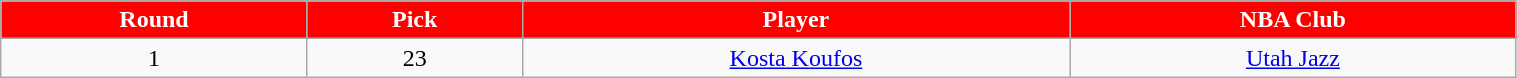<table class="wikitable" style="width:80%;">
<tr style="text-align:center; background:red; color:#fff;">
<td><strong>Round</strong></td>
<td><strong>Pick</strong></td>
<td><strong>Player</strong></td>
<td><strong>NBA Club</strong></td>
</tr>
<tr style="text-align:center;" bgcolor="">
<td>1</td>
<td>23</td>
<td><a href='#'>Kosta Koufos</a></td>
<td><a href='#'>Utah Jazz</a></td>
</tr>
</table>
